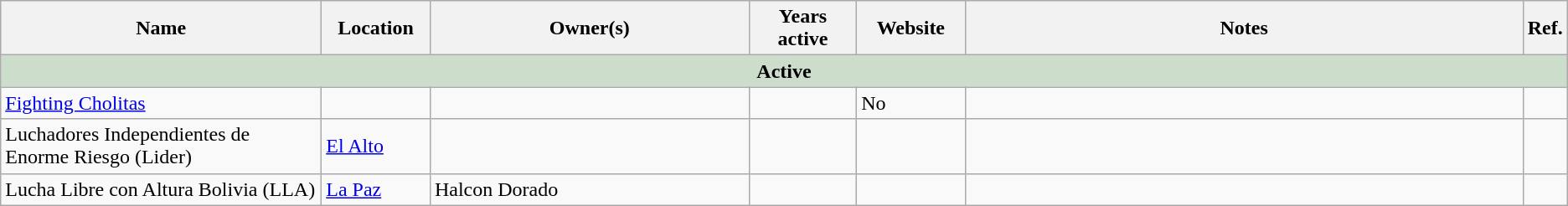<table class="wikitable sortable" style="text-align: left;">
<tr>
<th width="21%">Name</th>
<th width="7%">Location</th>
<th width="21%">Owner(s)</th>
<th width="7%">Years active</th>
<th width="7%">Website</th>
<th width="55%">Notes</th>
<th>Ref.</th>
</tr>
<tr>
<td colspan=7 style="background: #ccddcc;" align=center><strong>Active</strong></td>
</tr>
<tr>
<td><a href='#'>Fighting Cholitas</a></td>
<td></td>
<td></td>
<td></td>
<td>No</td>
<td></td>
<td></td>
</tr>
<tr>
<td>Luchadores Independientes de Enorme Riesgo (Lider)</td>
<td><a href='#'>El Alto</a></td>
<td></td>
<td></td>
<td></td>
<td></td>
<td></td>
</tr>
<tr>
<td>Lucha Libre con Altura Bolivia (LLA)</td>
<td><a href='#'>La Paz</a></td>
<td>Halcon Dorado</td>
<td></td>
<td></td>
<td></td>
<td></td>
</tr>
</table>
